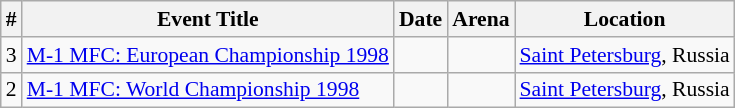<table class="sortable wikitable succession-box" style="font-size:90%;">
<tr>
<th scope="col">#</th>
<th scope="col">Event Title</th>
<th scope="col">Date</th>
<th scope="col">Arena</th>
<th scope="col">Location</th>
</tr>
<tr>
<td align=center>3</td>
<td><a href='#'>M-1 MFC: European Championship 1998</a></td>
<td></td>
<td></td>
<td><a href='#'>Saint Petersburg</a>, Russia</td>
</tr>
<tr>
<td align=center>2</td>
<td><a href='#'>M-1 MFC: World Championship 1998</a></td>
<td></td>
<td></td>
<td><a href='#'>Saint Petersburg</a>, Russia</td>
</tr>
</table>
